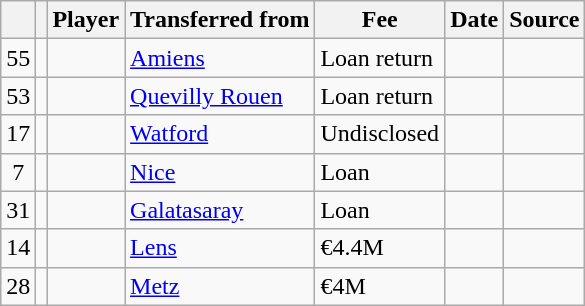<table class="wikitable plainrowheaders sortable">
<tr>
<th></th>
<th></th>
<th scope="col">Player</th>
<th>Transferred from</th>
<th style="width: 65px;">Fee</th>
<th scope="col">Date</th>
<th scope="col">Source</th>
</tr>
<tr>
<td align="center">55</td>
<td align="center"></td>
<td> </td>
<td><a href='#'>Amiens</a></td>
<td>Loan return</td>
<td></td>
<td></td>
</tr>
<tr>
<td align="center">53</td>
<td align="center"></td>
<td> </td>
<td><a href='#'>Quevilly Rouen</a></td>
<td>Loan return</td>
<td></td>
<td></td>
</tr>
<tr>
<td align="center">17</td>
<td align="center"></td>
<td> </td>
<td> <a href='#'>Watford</a></td>
<td>Undisclosed</td>
<td></td>
<td></td>
</tr>
<tr>
<td align="center">7</td>
<td align="center"></td>
<td> </td>
<td><a href='#'>Nice</a></td>
<td>Loan</td>
<td></td>
<td></td>
</tr>
<tr>
<td align="center">31</td>
<td align="center"></td>
<td> </td>
<td> <a href='#'>Galatasaray</a></td>
<td>Loan</td>
<td></td>
<td></td>
</tr>
<tr>
<td align="center">14</td>
<td align="center"></td>
<td> </td>
<td><a href='#'>Lens</a></td>
<td>€4.4M</td>
<td></td>
<td></td>
</tr>
<tr>
<td align="center">28</td>
<td align="center"></td>
<td> </td>
<td><a href='#'>Metz</a></td>
<td>€4M</td>
<td></td>
<td></td>
</tr>
</table>
